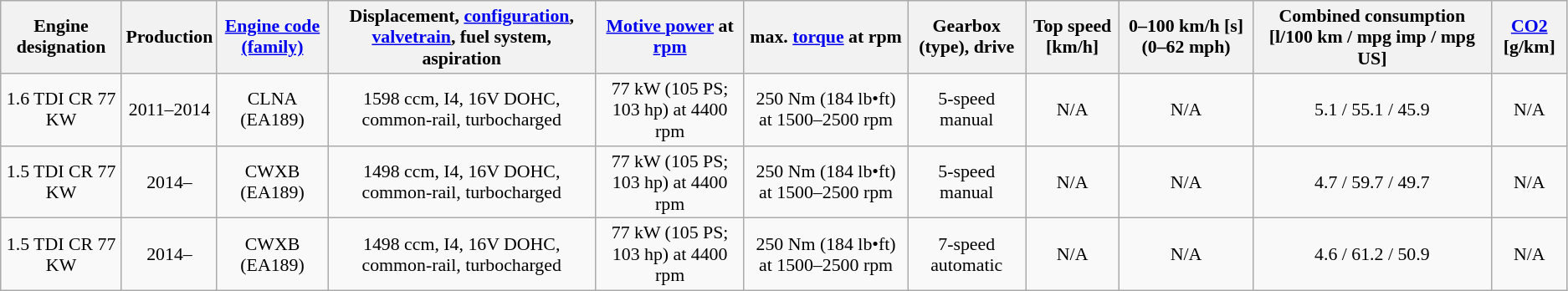<table class="wikitable" style="text-align:center; font-size:91%;">
<tr>
<th>Engine designation</th>
<th>Production</th>
<th><a href='#'>Engine code (family)</a></th>
<th>Displacement, <a href='#'>configuration</a>, <a href='#'>valvetrain</a>, fuel system, aspiration</th>
<th><a href='#'>Motive power</a> at <a href='#'>rpm</a></th>
<th>max. <a href='#'>torque</a> at rpm</th>
<th>Gearbox (type), drive</th>
<th>Top speed [km/h]</th>
<th>0–100 km/h [s] (0–62 mph)</th>
<th>Combined consumption [l/100 km /  mpg imp / mpg US]</th>
<th><a href='#'>CO2</a> [g/km]</th>
</tr>
<tr>
<td>1.6 TDI CR 77 KW</td>
<td>2011–2014</td>
<td>CLNA (EA189)</td>
<td>1598 ccm, I4, 16V DOHC, common-rail, turbocharged</td>
<td>77 kW (105 PS; 103 hp) at 4400 rpm</td>
<td>250 Nm (184 lb•ft) at 1500–2500 rpm</td>
<td>5-speed manual</td>
<td>N/A</td>
<td>N/A</td>
<td>5.1 / 55.1 / 45.9</td>
<td>N/A</td>
</tr>
<tr>
<td>1.5 TDI CR 77 KW</td>
<td>2014–</td>
<td>CWXB (EA189)</td>
<td>1498 ccm, I4, 16V DOHC, common-rail, turbocharged</td>
<td>77 kW (105 PS; 103 hp) at 4400 rpm</td>
<td>250 Nm (184 lb•ft) at 1500–2500 rpm</td>
<td>5-speed manual</td>
<td>N/A</td>
<td>N/A</td>
<td>4.7 / 59.7 / 49.7</td>
<td>N/A</td>
</tr>
<tr>
<td>1.5 TDI CR 77 KW</td>
<td>2014–</td>
<td>CWXB (EA189)</td>
<td>1498 ccm, I4, 16V DOHC, common-rail, turbocharged</td>
<td>77 kW (105 PS; 103 hp) at 4400 rpm</td>
<td>250 Nm (184 lb•ft) at 1500–2500 rpm</td>
<td>7-speed automatic</td>
<td>N/A</td>
<td>N/A</td>
<td>4.6 / 61.2 / 50.9</td>
<td>N/A</td>
</tr>
</table>
